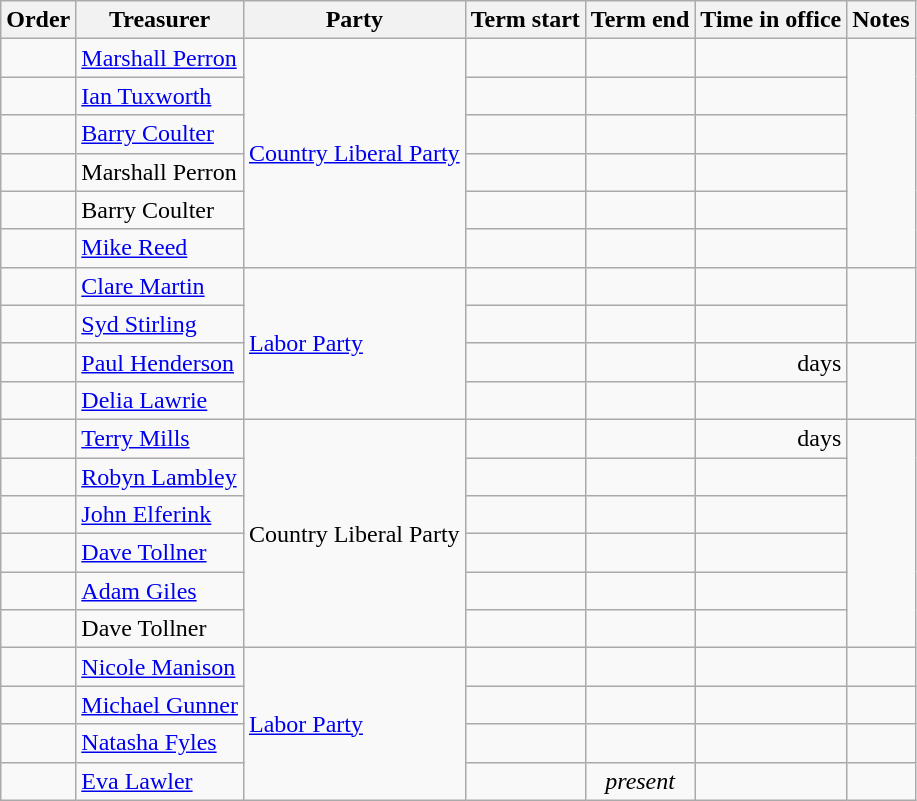<table class="sortable wikitable">
<tr>
<th>Order</th>
<th>Treasurer</th>
<th>Party</th>
<th>Term start</th>
<th>Term end</th>
<th>Time in office</th>
<th>Notes</th>
</tr>
<tr>
<td align=center></td>
<td><a href='#'>Marshall Perron</a></td>
<td rowspan=6><a href='#'>Country Liberal Party</a></td>
<td align=center></td>
<td align=center></td>
<td align=right><strong></strong></td>
<td rowspan=6></td>
</tr>
<tr>
<td align=center></td>
<td><a href='#'>Ian Tuxworth</a></td>
<td align=center></td>
<td align=center></td>
<td align=right></td>
</tr>
<tr>
<td align=center></td>
<td><a href='#'>Barry Coulter</a></td>
<td align=center></td>
<td align=center></td>
<td align=right></td>
</tr>
<tr>
<td align=center></td>
<td>Marshall Perron</td>
<td align=center></td>
<td align=center></td>
<td align=right></td>
</tr>
<tr>
<td align=center></td>
<td>Barry Coulter</td>
<td align=center></td>
<td align=center></td>
<td align=right></td>
</tr>
<tr>
<td align=center></td>
<td><a href='#'>Mike Reed</a></td>
<td align=center></td>
<td align=center></td>
<td align=right></td>
</tr>
<tr>
<td align=center></td>
<td><a href='#'>Clare Martin</a></td>
<td rowspan=4><a href='#'>Labor Party</a></td>
<td align=center></td>
<td align=center></td>
<td align=right></td>
<td rowspan=2></td>
</tr>
<tr>
<td align=center></td>
<td><a href='#'>Syd Stirling</a></td>
<td align=center></td>
<td align=center></td>
<td align=right></td>
</tr>
<tr>
<td align=center></td>
<td><a href='#'>Paul Henderson</a></td>
<td align=center></td>
<td align=center></td>
<td align=right> days</td>
<td rowspan=2></td>
</tr>
<tr>
<td align=center></td>
<td><a href='#'>Delia Lawrie</a></td>
<td align=center></td>
<td align=center></td>
<td align=right></td>
</tr>
<tr>
<td align=center></td>
<td><a href='#'>Terry Mills</a></td>
<td rowspan=6>Country Liberal Party</td>
<td align=center></td>
<td align=center></td>
<td align=right> days</td>
<td rowspan=6></td>
</tr>
<tr>
<td align=center></td>
<td><a href='#'>Robyn Lambley</a></td>
<td align=center></td>
<td align=center></td>
<td align=right></td>
</tr>
<tr>
<td align=center></td>
<td><a href='#'>John Elferink</a></td>
<td align=center></td>
<td align=center></td>
<td align=right></td>
</tr>
<tr>
<td align=center></td>
<td><a href='#'>Dave Tollner</a></td>
<td align=center></td>
<td align=center></td>
<td align=right></td>
</tr>
<tr>
<td align=center></td>
<td><a href='#'>Adam Giles</a></td>
<td align=center></td>
<td align=center></td>
<td align=right></td>
</tr>
<tr>
<td align=center></td>
<td>Dave Tollner</td>
<td align=center></td>
<td align=center></td>
<td align=right></td>
</tr>
<tr>
<td align=center></td>
<td><a href='#'>Nicole Manison</a></td>
<td rowspan="4"><a href='#'>Labor Party</a></td>
<td align="center"></td>
<td align=center></td>
<td align="right"></td>
<td></td>
</tr>
<tr>
<td align=center></td>
<td><a href='#'>Michael Gunner</a></td>
<td align="center"></td>
<td align="center"></td>
<td align=right></td>
<td></td>
</tr>
<tr>
<td align=center></td>
<td><a href='#'>Natasha Fyles</a></td>
<td align="center"></td>
<td align="center"></td>
<td align=right></td>
<td></td>
</tr>
<tr>
<td align=center></td>
<td><a href='#'>Eva Lawler</a></td>
<td align="center"></td>
<td align="center"><em>present</em></td>
<td align=right></td>
<td></td>
</tr>
</table>
